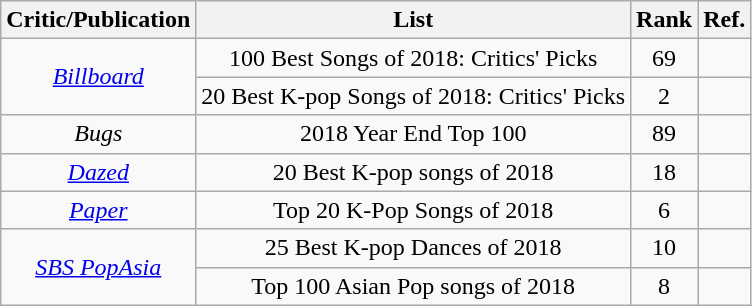<table class="sortable wikitable">
<tr>
<th>Critic/Publication</th>
<th>List</th>
<th>Rank</th>
<th>Ref.</th>
</tr>
<tr>
<td rowspan="2" align="center"><em><a href='#'>Billboard</a></em></td>
<td align="center">100 Best Songs of 2018: Critics' Picks</td>
<td align="center">69</td>
<td></td>
</tr>
<tr>
<td align="center">20 Best K-pop Songs of 2018: Critics' Picks</td>
<td align="center">2</td>
<td></td>
</tr>
<tr>
<td align="center"><em>Bugs</em></td>
<td align="center">2018 Year End Top 100</td>
<td align="center">89</td>
<td></td>
</tr>
<tr>
<td align="center"><em><a href='#'>Dazed</a></em></td>
<td align="center">20 Best K-pop songs of 2018</td>
<td align="center">18</td>
<td></td>
</tr>
<tr>
<td align="center"><em><a href='#'>Paper</a></em></td>
<td align="center">Top 20 K-Pop Songs of 2018</td>
<td align="center">6</td>
<td></td>
</tr>
<tr>
<td rowspan="2" align="center"><em><a href='#'>SBS PopAsia</a></em></td>
<td align="center">25 Best K-pop Dances of 2018</td>
<td align="center">10</td>
<td></td>
</tr>
<tr>
<td align="center">Top 100 Asian Pop songs of 2018</td>
<td align="center">8</td>
<td></td>
</tr>
</table>
